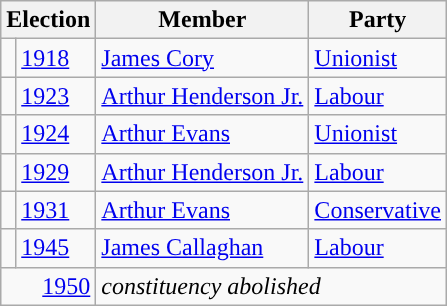<table class="wikitable">
<tr>
<th colspan="2">Election</th>
<th>Member</th>
<th>Party</th>
</tr>
<tr>
<td style="color:inherit;background-color: "></td>
<td><a href='#'>1918</a></td>
<td><a href='#'>James Cory</a></td>
<td><a href='#'>Unionist</a></td>
</tr>
<tr>
<td style="color:inherit;background-color: "></td>
<td><a href='#'>1923</a></td>
<td><a href='#'>Arthur Henderson Jr.</a></td>
<td><a href='#'>Labour</a></td>
</tr>
<tr>
<td style="color:inherit;background-color: "></td>
<td><a href='#'>1924</a></td>
<td><a href='#'>Arthur Evans</a></td>
<td><a href='#'>Unionist</a></td>
</tr>
<tr>
<td style="color:inherit;background-color: "></td>
<td><a href='#'>1929</a></td>
<td><a href='#'>Arthur Henderson Jr.</a></td>
<td><a href='#'>Labour</a></td>
</tr>
<tr>
<td style="color:inherit;background-color: "></td>
<td><a href='#'>1931</a></td>
<td><a href='#'>Arthur Evans</a></td>
<td><a href='#'>Conservative</a></td>
</tr>
<tr>
<td style="color:inherit;background-color: "></td>
<td><a href='#'>1945</a></td>
<td><a href='#'>James Callaghan</a></td>
<td><a href='#'>Labour</a></td>
</tr>
<tr>
<td colspan="2" align="right"><a href='#'>1950</a></td>
<td colspan="2"><em>constituency abolished</em></td>
</tr>
</table>
